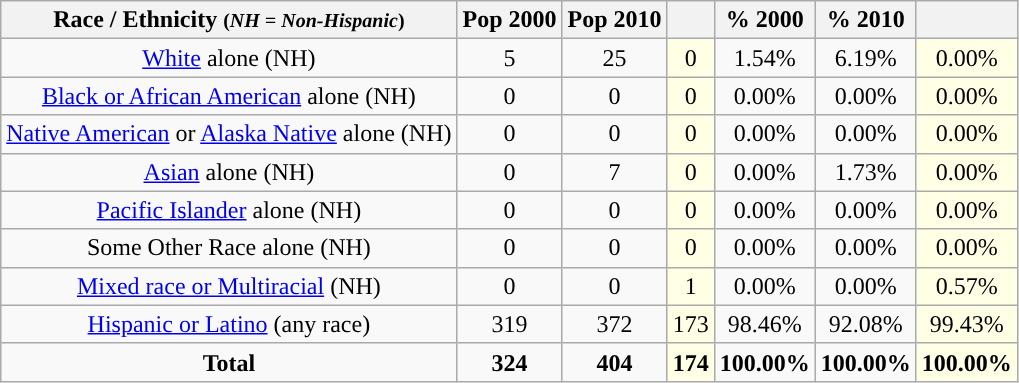<table class="wikitable" style="text-align:center;">
<tr>
<th>Race / Ethnicity <small>(<em>NH = Non-Hispanic</em>)</small></th>
<th>Pop 2000</th>
<th>Pop 2010</th>
<th></th>
<th>% 2000</th>
<th>% 2010</th>
<th></th>
</tr>
<tr>
<td><a href='#'>White</a> alone (NH)</td>
<td>5</td>
<td>25</td>
<td style='background: #ffffe6;'>0</td>
<td>1.54%</td>
<td>6.19%</td>
<td style='background: #ffffe6;'>0.00%</td>
</tr>
<tr>
<td><a href='#'>Black or African American</a> alone (NH)</td>
<td>0</td>
<td>0</td>
<td style='background: #ffffe6;'>0</td>
<td>0.00%</td>
<td>0.00%</td>
<td style='background: #ffffe6;'>0.00%</td>
</tr>
<tr>
<td><a href='#'>Native American</a> or <a href='#'>Alaska Native</a> alone (NH)</td>
<td>0</td>
<td>0</td>
<td style='background: #ffffe6;'>0</td>
<td>0.00%</td>
<td>0.00%</td>
<td style='background: #ffffe6;'>0.00%</td>
</tr>
<tr>
<td><a href='#'>Asian</a> alone (NH)</td>
<td>0</td>
<td>7</td>
<td style='background: #ffffe6;'>0</td>
<td>0.00%</td>
<td>1.73%</td>
<td style='background: #ffffe6;'>0.00%</td>
</tr>
<tr>
<td><a href='#'>Pacific Islander</a> alone (NH)</td>
<td>0</td>
<td>0</td>
<td style='background: #ffffe6;'>0</td>
<td>0.00%</td>
<td>0.00%</td>
<td style='background: #ffffe6;'>0.00%</td>
</tr>
<tr>
<td>Some Other Race alone (NH)</td>
<td>0</td>
<td>0</td>
<td style='background: #ffffe6;'>0</td>
<td>0.00%</td>
<td>0.00%</td>
<td style='background: #ffffe6;'>0.00%</td>
</tr>
<tr>
<td><a href='#'>Mixed race or Multiracial</a> (NH)</td>
<td>0</td>
<td>0</td>
<td style='background: #ffffe6;'>1</td>
<td>0.00%</td>
<td>0.00%</td>
<td style='background: #ffffe6;'>0.57%</td>
</tr>
<tr>
<td><a href='#'>Hispanic or Latino</a> (any race)</td>
<td>319</td>
<td>372</td>
<td style='background: #ffffe6;'>173</td>
<td>98.46%</td>
<td>92.08%</td>
<td style='background: #ffffe6;'>99.43%</td>
</tr>
<tr>
<td><strong>Total</strong></td>
<td><strong>324</strong></td>
<td><strong>404</strong></td>
<td style='background: #ffffe6;'><strong>174</strong></td>
<td><strong>100.00%</strong></td>
<td><strong>100.00%</strong></td>
<td style='background: #ffffe6;'><strong>100.00%</strong></td>
</tr>
</table>
